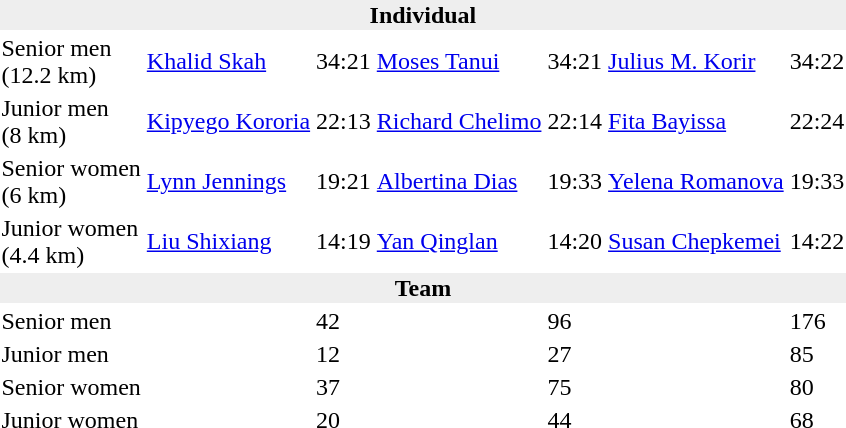<table>
<tr>
<td colspan=7 bgcolor=#eeeeee style=text-align:center;><strong>Individual</strong></td>
</tr>
<tr>
<td>Senior men<br>(12.2 km)</td>
<td><a href='#'>Khalid Skah</a><br></td>
<td>34:21</td>
<td><a href='#'>Moses Tanui</a><br></td>
<td>34:21</td>
<td><a href='#'>Julius M. Korir</a><br></td>
<td>34:22</td>
</tr>
<tr>
<td>Junior men<br>(8 km)</td>
<td><a href='#'>Kipyego Kororia</a><br></td>
<td>22:13</td>
<td><a href='#'>Richard Chelimo</a><br></td>
<td>22:14</td>
<td><a href='#'>Fita Bayissa</a><br></td>
<td>22:24</td>
</tr>
<tr>
<td>Senior women<br>(6 km)</td>
<td><a href='#'>Lynn Jennings</a><br></td>
<td>19:21</td>
<td><a href='#'>Albertina Dias</a><br></td>
<td>19:33</td>
<td><a href='#'>Yelena Romanova</a><br></td>
<td>19:33</td>
</tr>
<tr>
<td>Junior women<br>(4.4 km)</td>
<td><a href='#'>Liu Shixiang</a><br></td>
<td>14:19</td>
<td><a href='#'>Yan Qinglan</a><br></td>
<td>14:20</td>
<td><a href='#'>Susan Chepkemei</a><br></td>
<td>14:22</td>
</tr>
<tr>
<td colspan=7 bgcolor=#eeeeee style=text-align:center;><strong>Team</strong></td>
</tr>
<tr>
<td>Senior men</td>
<td></td>
<td>42</td>
<td></td>
<td>96</td>
<td></td>
<td>176</td>
</tr>
<tr>
<td>Junior men</td>
<td></td>
<td>12</td>
<td></td>
<td>27</td>
<td></td>
<td>85</td>
</tr>
<tr>
<td>Senior women</td>
<td></td>
<td>37</td>
<td></td>
<td>75</td>
<td></td>
<td>80</td>
</tr>
<tr>
<td>Junior women</td>
<td></td>
<td>20</td>
<td></td>
<td>44</td>
<td></td>
<td>68</td>
</tr>
</table>
